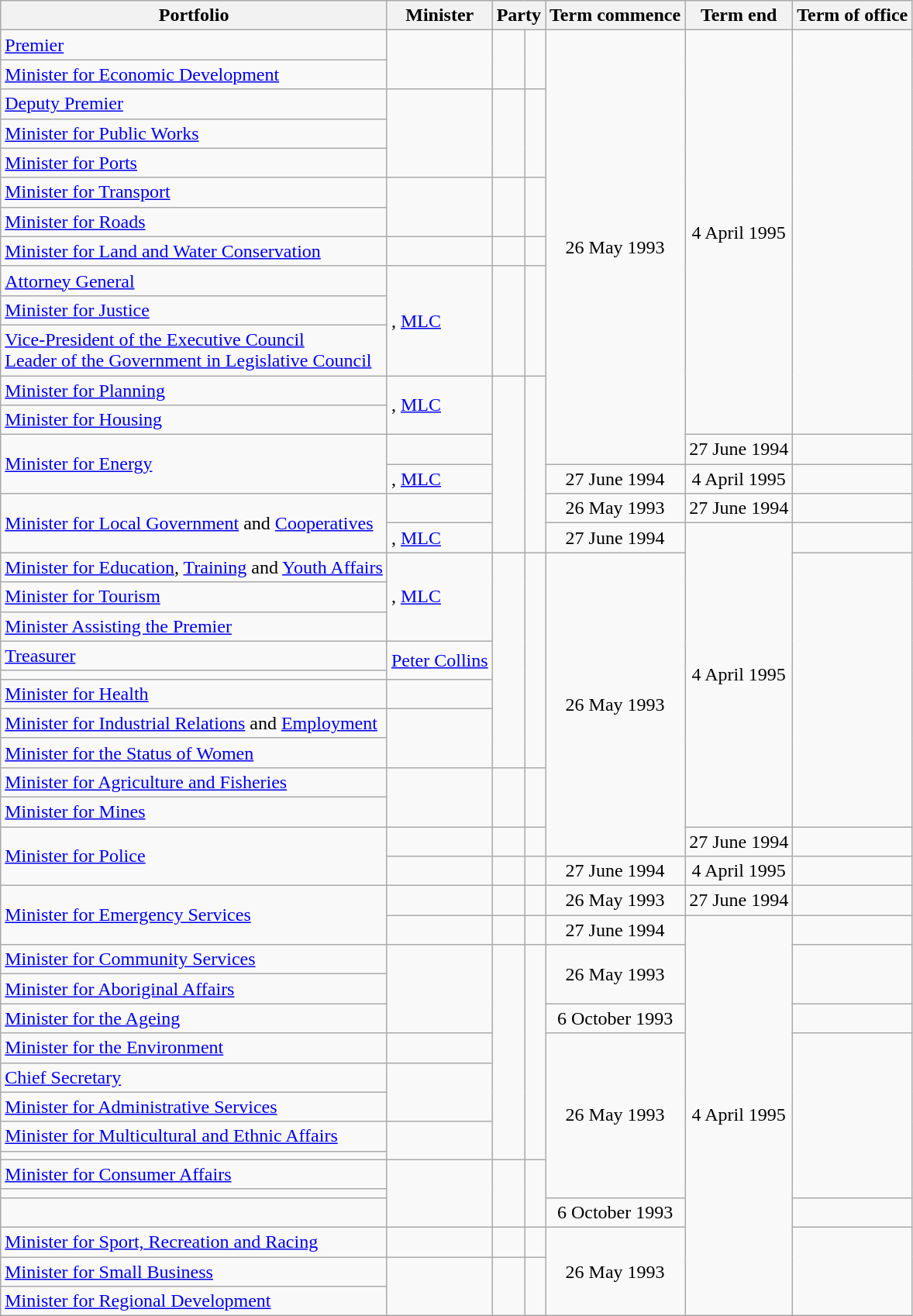<table class="wikitable sortable">
<tr>
<th>Portfolio</th>
<th>Minister</th>
<th colspan=2>Party</th>
<th>Term commence</th>
<th>Term end</th>
<th>Term of office</th>
</tr>
<tr>
<td><a href='#'>Premier</a></td>
<td rowspan=2></td>
<td rowspan=2 > </td>
<td rowspan=2></td>
<td rowspan=14 align=center>26 May 1993</td>
<td rowspan=13 align=center>4 April 1995</td>
<td rowspan=13 align=right></td>
</tr>
<tr>
<td><a href='#'>Minister for Economic Development</a></td>
</tr>
<tr>
<td><a href='#'>Deputy Premier</a></td>
<td rowspan=3></td>
<td rowspan=3 > </td>
<td rowspan=3></td>
</tr>
<tr>
<td><a href='#'>Minister for Public Works</a></td>
</tr>
<tr>
<td><a href='#'>Minister for Ports</a></td>
</tr>
<tr>
<td><a href='#'>Minister for Transport</a></td>
<td rowspan=2></td>
<td rowspan=2 > </td>
<td rowspan=2></td>
</tr>
<tr>
<td><a href='#'>Minister for Roads</a></td>
</tr>
<tr>
<td><a href='#'>Minister for Land and Water Conservation</a></td>
<td></td>
<td> </td>
<td></td>
</tr>
<tr>
<td><a href='#'>Attorney General</a></td>
<td rowspan=3>, <a href='#'>MLC</a></td>
<td rowspan=3 > </td>
<td rowspan=3></td>
</tr>
<tr>
<td><a href='#'>Minister for Justice</a></td>
</tr>
<tr>
<td><a href='#'>Vice-President of the Executive Council</a><br><a href='#'>Leader of the Government in Legislative Council</a></td>
</tr>
<tr>
<td><a href='#'>Minister for Planning</a></td>
<td rowspan=2>, <a href='#'>MLC</a></td>
<td rowspan=6 > </td>
<td rowspan=6></td>
</tr>
<tr>
<td><a href='#'>Minister for Housing</a></td>
</tr>
<tr>
<td rowspan=2><a href='#'>Minister for Energy</a></td>
<td></td>
<td align=center>27 June 1994</td>
<td align=right></td>
</tr>
<tr>
<td>, <a href='#'>MLC</a></td>
<td align=center>27 June 1994</td>
<td align=center>4 April 1995</td>
<td align=right></td>
</tr>
<tr>
<td rowspan=2><a href='#'>Minister for Local Government</a> and <a href='#'>Cooperatives</a></td>
<td></td>
<td align=center>26 May 1993</td>
<td align=center>27 June 1994</td>
<td align=right></td>
</tr>
<tr>
<td>, <a href='#'>MLC</a></td>
<td align=center>27 June 1994</td>
<td rowspan=11 align=center>4 April 1995</td>
<td align=right></td>
</tr>
<tr>
<td><a href='#'>Minister for Education</a>, <a href='#'>Training</a> and <a href='#'>Youth Affairs</a></td>
<td rowspan=3>, <a href='#'>MLC</a></td>
<td rowspan=8 > </td>
<td rowspan=8></td>
<td rowspan=11 align=center>26 May 1993</td>
<td rowspan=10 align=right></td>
</tr>
<tr>
<td><a href='#'>Minister for Tourism</a></td>
</tr>
<tr>
<td><a href='#'>Minister Assisting the Premier</a></td>
</tr>
<tr>
<td><a href='#'>Treasurer</a></td>
<td rowspan=2><a href='#'>Peter Collins</a></td>
</tr>
<tr>
<td></td>
</tr>
<tr>
<td><a href='#'>Minister for Health</a></td>
<td></td>
</tr>
<tr>
<td><a href='#'>Minister for Industrial Relations</a> and <a href='#'>Employment</a></td>
<td rowspan=2></td>
</tr>
<tr>
<td><a href='#'>Minister for the Status of Women</a></td>
</tr>
<tr>
<td><a href='#'>Minister for Agriculture and Fisheries</a></td>
<td rowspan=2></td>
<td rowspan=2 > </td>
<td rowspan=2></td>
</tr>
<tr>
<td><a href='#'>Minister for Mines</a></td>
</tr>
<tr>
<td rowspan=2><a href='#'>Minister for Police</a></td>
<td></td>
<td> </td>
<td></td>
<td align=center>27 June 1994</td>
<td align=right></td>
</tr>
<tr>
<td></td>
<td> </td>
<td></td>
<td align=center>27 June 1994</td>
<td align=center>4 April 1995</td>
<td align=right></td>
</tr>
<tr>
<td rowspan=2><a href='#'>Minister for Emergency Services</a></td>
<td></td>
<td> </td>
<td></td>
<td align=center>26 May 1993</td>
<td align=center>27 June 1994</td>
<td align=right></td>
</tr>
<tr>
<td></td>
<td> </td>
<td></td>
<td align=center>27 June 1994</td>
<td rowspan=15 align=center>4 April 1995</td>
<td align=right></td>
</tr>
<tr>
<td><a href='#'>Minister for Community Services</a></td>
<td rowspan=3></td>
<td rowspan=8 > </td>
<td rowspan=8></td>
<td rowspan=2 align=center>26 May 1993</td>
<td rowspan=2 align=right></td>
</tr>
<tr>
<td><a href='#'>Minister for Aboriginal Affairs</a></td>
</tr>
<tr>
<td><a href='#'>Minister for the Ageing</a></td>
<td align=center>6 October 1993</td>
<td align=right></td>
</tr>
<tr>
<td><a href='#'>Minister for the Environment</a></td>
<td></td>
<td rowspan=7 align=center>26 May 1993</td>
<td rowspan=7 align=right></td>
</tr>
<tr>
<td><a href='#'>Chief Secretary</a></td>
<td rowspan=2></td>
</tr>
<tr>
<td><a href='#'>Minister for Administrative Services</a></td>
</tr>
<tr>
<td><a href='#'>Minister for Multicultural and Ethnic Affairs</a></td>
<td rowspan=2></td>
</tr>
<tr>
<td></td>
</tr>
<tr>
<td><a href='#'>Minister for Consumer Affairs</a></td>
<td rowspan=3></td>
<td rowspan=3 > </td>
<td rowspan=3></td>
</tr>
<tr>
<td></td>
</tr>
<tr>
<td></td>
<td align=center>6 October 1993</td>
<td align=right></td>
</tr>
<tr>
<td><a href='#'>Minister for Sport, Recreation and Racing</a></td>
<td></td>
<td> </td>
<td></td>
<td rowspan=3 align=center>26 May 1993</td>
<td rowspan=3 align=right></td>
</tr>
<tr>
<td><a href='#'>Minister for Small Business</a></td>
<td rowspan=2></td>
<td rowspan=2 > </td>
<td rowspan=2></td>
</tr>
<tr>
<td><a href='#'>Minister for Regional Development</a></td>
</tr>
</table>
